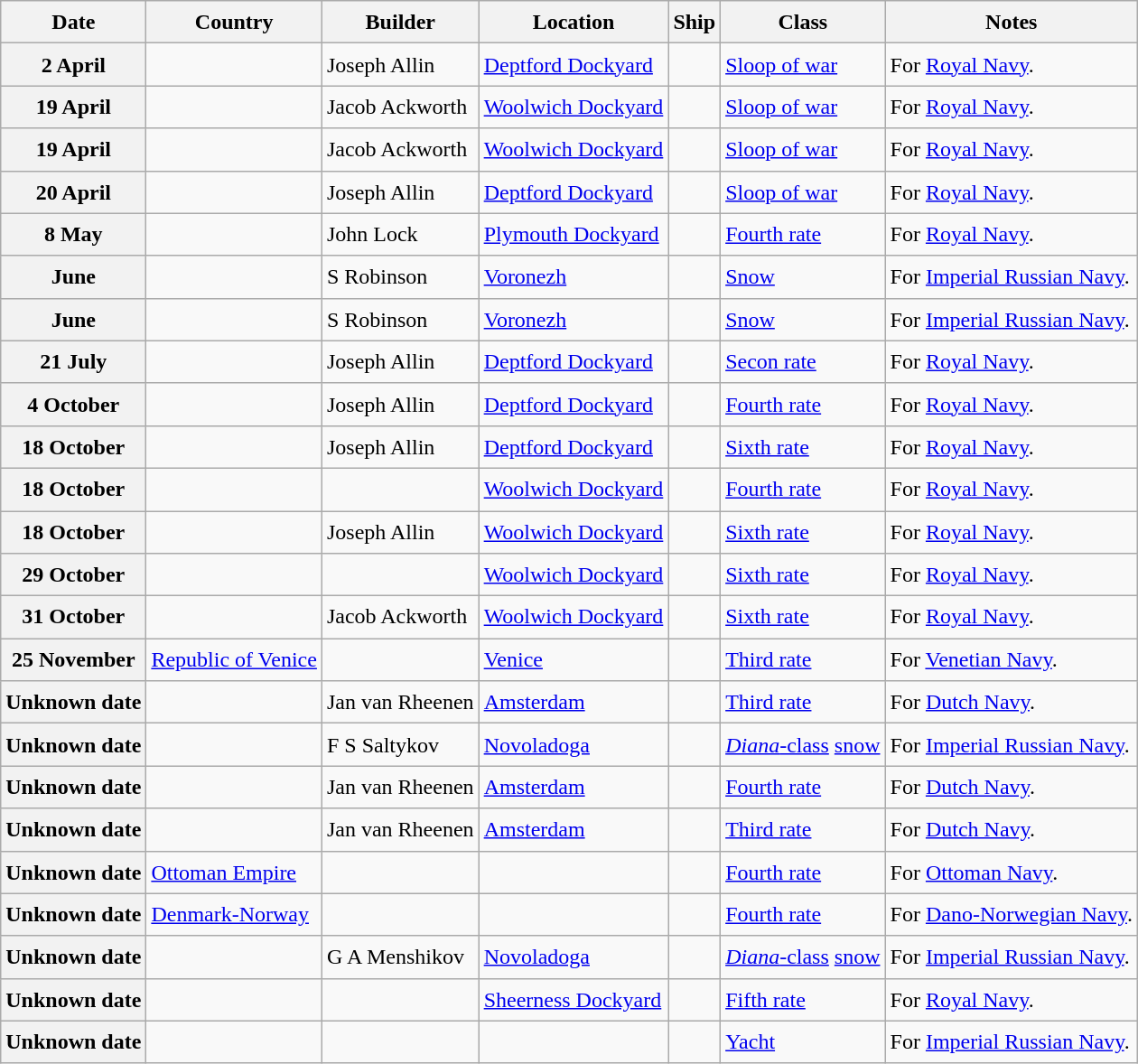<table class="wikitable sortable" style="font-size:1.00em; line-height:1.5em;">
<tr>
<th>Date</th>
<th>Country</th>
<th>Builder</th>
<th>Location</th>
<th>Ship</th>
<th>Class</th>
<th>Notes</th>
</tr>
<tr ---->
<th>2 April</th>
<td></td>
<td>Joseph Allin</td>
<td><a href='#'>Deptford Dockyard</a></td>
<td><strong></strong></td>
<td><a href='#'>Sloop of war</a></td>
<td>For <a href='#'>Royal Navy</a>.</td>
</tr>
<tr ---->
<th>19 April</th>
<td></td>
<td>Jacob Ackworth</td>
<td><a href='#'>Woolwich Dockyard</a></td>
<td><strong></strong></td>
<td><a href='#'>Sloop of war</a></td>
<td>For <a href='#'>Royal Navy</a>.</td>
</tr>
<tr ---->
<th>19 April</th>
<td></td>
<td>Jacob Ackworth</td>
<td><a href='#'>Woolwich Dockyard</a></td>
<td><strong></strong></td>
<td><a href='#'>Sloop of war</a></td>
<td>For <a href='#'>Royal Navy</a>.</td>
</tr>
<tr ---->
<th>20 April</th>
<td></td>
<td>Joseph Allin</td>
<td><a href='#'>Deptford Dockyard</a></td>
<td><strong></strong></td>
<td><a href='#'>Sloop of war</a></td>
<td>For <a href='#'>Royal Navy</a>.</td>
</tr>
<tr ---->
<th>8 May</th>
<td></td>
<td>John Lock</td>
<td><a href='#'>Plymouth Dockyard</a></td>
<td><strong></strong></td>
<td><a href='#'>Fourth rate</a></td>
<td>For <a href='#'>Royal Navy</a>.</td>
</tr>
<tr ---->
<th>June</th>
<td></td>
<td>S Robinson</td>
<td><a href='#'>Voronezh</a></td>
<td><strong></strong></td>
<td><a href='#'>Snow</a></td>
<td>For <a href='#'>Imperial Russian Navy</a>.</td>
</tr>
<tr ---->
<th>June</th>
<td></td>
<td>S Robinson</td>
<td><a href='#'>Voronezh</a></td>
<td><strong></strong></td>
<td><a href='#'>Snow</a></td>
<td>For <a href='#'>Imperial Russian Navy</a>.</td>
</tr>
<tr ---->
<th>21 July</th>
<td></td>
<td>Joseph Allin</td>
<td><a href='#'>Deptford Dockyard</a></td>
<td><strong></strong></td>
<td><a href='#'>Secon rate</a></td>
<td>For <a href='#'>Royal Navy</a>.</td>
</tr>
<tr ---->
<th>4 October</th>
<td></td>
<td>Joseph Allin</td>
<td><a href='#'>Deptford Dockyard</a></td>
<td><strong></strong></td>
<td><a href='#'>Fourth rate</a></td>
<td>For <a href='#'>Royal Navy</a>.</td>
</tr>
<tr ---->
<th>18 October</th>
<td></td>
<td>Joseph Allin</td>
<td><a href='#'>Deptford Dockyard</a></td>
<td><strong></strong></td>
<td><a href='#'>Sixth rate</a></td>
<td>For <a href='#'>Royal Navy</a>.</td>
</tr>
<tr ---->
<th>18 October</th>
<td></td>
<td></td>
<td><a href='#'>Woolwich Dockyard</a></td>
<td><strong></strong></td>
<td><a href='#'>Fourth rate</a></td>
<td>For <a href='#'>Royal Navy</a>.</td>
</tr>
<tr ---->
<th>18 October</th>
<td></td>
<td>Joseph Allin</td>
<td><a href='#'>Woolwich Dockyard</a></td>
<td><strong></strong></td>
<td><a href='#'>Sixth rate</a></td>
<td>For <a href='#'>Royal Navy</a>.</td>
</tr>
<tr ---->
<th>29 October</th>
<td></td>
<td></td>
<td><a href='#'>Woolwich Dockyard</a></td>
<td><strong></strong></td>
<td><a href='#'>Sixth rate</a></td>
<td>For <a href='#'>Royal Navy</a>.</td>
</tr>
<tr ---->
<th>31 October</th>
<td></td>
<td>Jacob Ackworth</td>
<td><a href='#'>Woolwich Dockyard</a></td>
<td><strong></strong></td>
<td><a href='#'>Sixth rate</a></td>
<td>For <a href='#'>Royal Navy</a>.</td>
</tr>
<tr ---->
<th>25 November</th>
<td> <a href='#'>Republic of Venice</a></td>
<td></td>
<td><a href='#'>Venice</a></td>
<td><strong></strong></td>
<td><a href='#'>Third rate</a></td>
<td>For <a href='#'>Venetian Navy</a>.</td>
</tr>
<tr ---->
<th>Unknown date</th>
<td></td>
<td>Jan van Rheenen</td>
<td><a href='#'>Amsterdam</a></td>
<td><strong></strong></td>
<td><a href='#'>Third rate</a></td>
<td>For <a href='#'>Dutch Navy</a>.</td>
</tr>
<tr ---->
<th>Unknown date</th>
<td></td>
<td>F S Saltykov</td>
<td><a href='#'>Novoladoga</a></td>
<td><strong></strong></td>
<td><a href='#'><em>Diana</em>-class</a> <a href='#'>snow</a></td>
<td>For <a href='#'>Imperial Russian Navy</a>.</td>
</tr>
<tr ---->
<th>Unknown date</th>
<td></td>
<td>Jan van Rheenen</td>
<td><a href='#'>Amsterdam</a></td>
<td><strong></strong></td>
<td><a href='#'>Fourth rate</a></td>
<td>For <a href='#'>Dutch Navy</a>.</td>
</tr>
<tr ---->
<th>Unknown date</th>
<td></td>
<td>Jan van Rheenen</td>
<td><a href='#'>Amsterdam</a></td>
<td><strong></strong></td>
<td><a href='#'>Third rate</a></td>
<td>For <a href='#'>Dutch Navy</a>.</td>
</tr>
<tr ---->
<th>Unknown date</th>
<td> <a href='#'>Ottoman Empire</a></td>
<td></td>
<td></td>
<td><strong></strong></td>
<td><a href='#'>Fourth rate</a></td>
<td>For <a href='#'>Ottoman Navy</a>.</td>
</tr>
<tr ---->
<th>Unknown date</th>
<td> <a href='#'>Denmark-Norway</a></td>
<td></td>
<td></td>
<td><strong></strong></td>
<td><a href='#'>Fourth rate</a></td>
<td>For <a href='#'>Dano-Norwegian Navy</a>.</td>
</tr>
<tr ---->
<th>Unknown date</th>
<td></td>
<td>G A Menshikov</td>
<td><a href='#'>Novoladoga</a></td>
<td><strong></strong></td>
<td><a href='#'><em>Diana</em>-class</a> <a href='#'>snow</a></td>
<td>For <a href='#'>Imperial Russian Navy</a>.</td>
</tr>
<tr ---->
<th>Unknown date</th>
<td></td>
<td></td>
<td><a href='#'>Sheerness Dockyard</a></td>
<td><strong></strong></td>
<td><a href='#'>Fifth rate</a></td>
<td>For <a href='#'>Royal Navy</a>.</td>
</tr>
<tr ---->
<th>Unknown date</th>
<td></td>
<td></td>
<td></td>
<td><strong></strong></td>
<td><a href='#'>Yacht</a></td>
<td>For <a href='#'>Imperial Russian Navy</a>.</td>
</tr>
</table>
